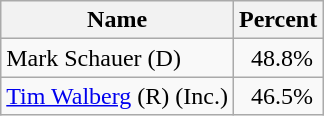<table class="wikitable">
<tr>
<th>Name</th>
<th>Percent</th>
</tr>
<tr>
<td>Mark Schauer (D)</td>
<td>  48.8%</td>
</tr>
<tr>
<td><a href='#'>Tim Walberg</a> (R) (Inc.)</td>
<td>  46.5%</td>
</tr>
</table>
